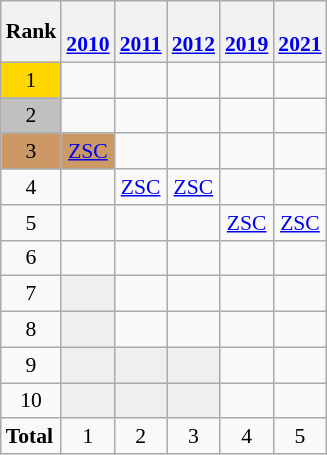<table class="wikitable" style="text-align:center; font-size:90%;">
<tr>
<th>Rank</th>
<th><br><a href='#'>2010</a></th>
<th><br><a href='#'>2011</a></th>
<th><br><a href='#'>2012</a></th>
<th><br><a href='#'>2019</a></th>
<th><br><a href='#'>2021</a></th>
</tr>
<tr>
<td align="center" style="background:gold;">1</td>
<td></td>
<td></td>
<td></td>
<td></td>
<td></td>
</tr>
<tr>
<td align="center" style="background:silver;">2</td>
<td></td>
<td></td>
<td></td>
<td></td>
<td></td>
</tr>
<tr>
<td align="center" style="background:#cc9966;">3</td>
<td style="background:#cc9966;"> <a href='#'>ZSC</a></td>
<td></td>
<td></td>
<td></td>
<td></td>
</tr>
<tr>
<td align="center">4</td>
<td></td>
<td> <a href='#'>ZSC</a></td>
<td> <a href='#'>ZSC</a></td>
<td></td>
<td></td>
</tr>
<tr>
<td align="center">5</td>
<td></td>
<td></td>
<td></td>
<td> <a href='#'>ZSC</a></td>
<td> <a href='#'>ZSC</a></td>
</tr>
<tr>
<td align="center">6</td>
<td></td>
<td></td>
<td></td>
<td></td>
<td></td>
</tr>
<tr>
<td align="center">7</td>
<td bgcolor=#efefef></td>
<td></td>
<td></td>
<td></td>
<td></td>
</tr>
<tr>
<td align="center">8</td>
<td bgcolor=#efefef></td>
<td></td>
<td></td>
<td></td>
<td></td>
</tr>
<tr>
<td align="center">9</td>
<td bgcolor=#efefef></td>
<td bgcolor=#efefef></td>
<td bgcolor=#efefef></td>
<td></td>
<td></td>
</tr>
<tr>
<td align="center">10</td>
<td bgcolor=#efefef></td>
<td bgcolor=#efefef></td>
<td bgcolor=#efefef></td>
<td></td>
<td></td>
</tr>
<tr>
<td align="left"><strong>Total</strong></td>
<td>1</td>
<td>2</td>
<td>3</td>
<td>4</td>
<td>5</td>
</tr>
</table>
